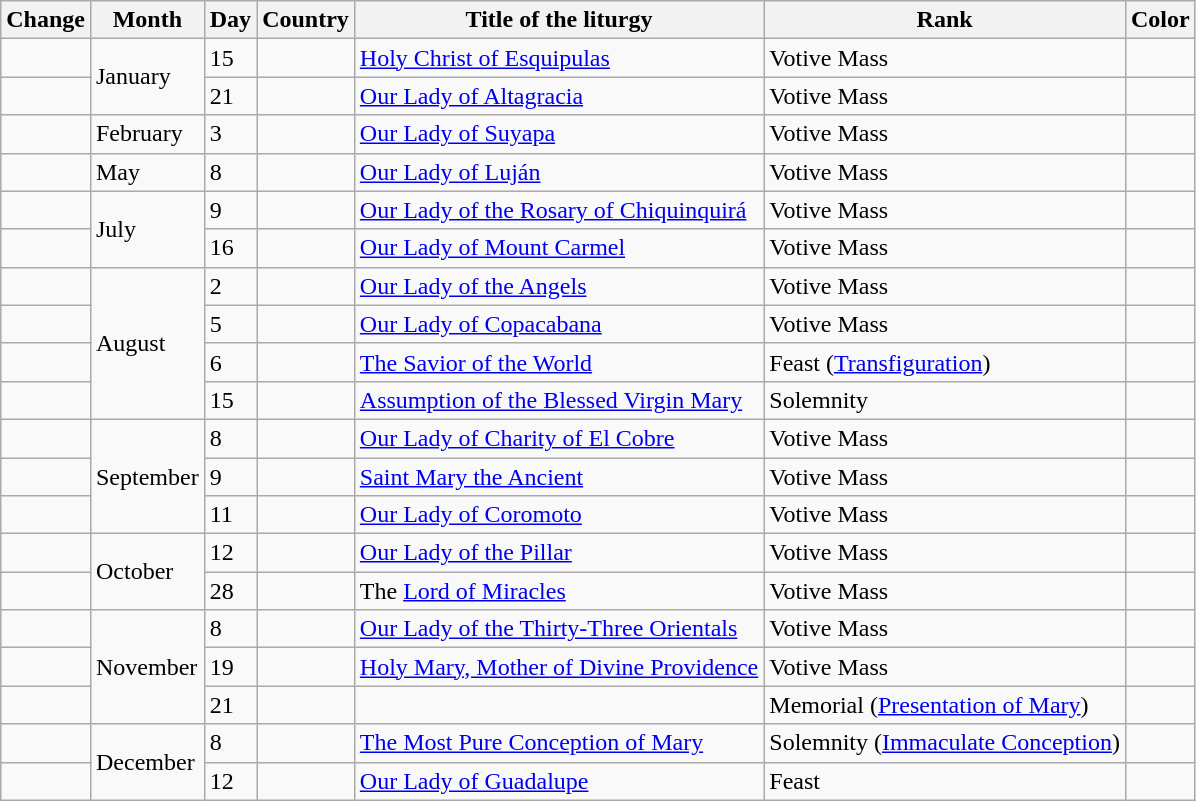<table class="wikitable">
<tr>
<th>Change</th>
<th>Month</th>
<th>Day</th>
<th>Country</th>
<th>Title of the liturgy</th>
<th>Rank</th>
<th>Color</th>
</tr>
<tr>
<td></td>
<td rowspan="2">January</td>
<td>15</td>
<td></td>
<td><a href='#'>Holy Christ of Esquipulas</a></td>
<td>Votive Mass</td>
<td></td>
</tr>
<tr>
<td></td>
<td>21</td>
<td></td>
<td><a href='#'>Our Lady of Altagracia</a></td>
<td>Votive Mass</td>
<td></td>
</tr>
<tr>
<td></td>
<td>February</td>
<td>3</td>
<td></td>
<td><a href='#'>Our Lady of Suyapa</a></td>
<td>Votive Mass</td>
<td></td>
</tr>
<tr>
<td></td>
<td>May</td>
<td>8</td>
<td></td>
<td><a href='#'>Our Lady of Luján</a></td>
<td>Votive Mass</td>
<td></td>
</tr>
<tr>
<td></td>
<td rowspan="2">July</td>
<td>9</td>
<td></td>
<td><a href='#'>Our Lady of the Rosary of Chiquinquirá</a></td>
<td>Votive Mass</td>
<td></td>
</tr>
<tr>
<td></td>
<td>16</td>
<td></td>
<td><a href='#'>Our Lady of Mount Carmel</a></td>
<td>Votive Mass</td>
<td></td>
</tr>
<tr>
<td></td>
<td rowspan="4">August</td>
<td>2</td>
<td></td>
<td><a href='#'>Our Lady of the Angels</a></td>
<td>Votive Mass</td>
<td></td>
</tr>
<tr>
<td></td>
<td>5</td>
<td></td>
<td><a href='#'>Our Lady of Copacabana</a></td>
<td>Votive Mass</td>
<td></td>
</tr>
<tr>
<td></td>
<td>6</td>
<td></td>
<td><a href='#'>The Savior of the World</a></td>
<td>Feast (<a href='#'>Transfiguration</a>)</td>
<td></td>
</tr>
<tr>
<td></td>
<td>15</td>
<td></td>
<td><a href='#'>Assumption of the Blessed Virgin Mary</a></td>
<td>Solemnity</td>
<td></td>
</tr>
<tr>
<td></td>
<td rowspan="3">September</td>
<td>8</td>
<td></td>
<td><a href='#'>Our Lady of Charity of El Cobre</a></td>
<td>Votive Mass</td>
<td></td>
</tr>
<tr>
<td></td>
<td>9</td>
<td></td>
<td><a href='#'>Saint Mary the Ancient</a></td>
<td>Votive Mass</td>
<td></td>
</tr>
<tr>
<td></td>
<td>11</td>
<td></td>
<td><a href='#'>Our Lady of Coromoto</a></td>
<td>Votive Mass</td>
<td></td>
</tr>
<tr>
<td></td>
<td rowspan="2">October</td>
<td>12</td>
<td></td>
<td><a href='#'>Our Lady of the Pillar</a></td>
<td>Votive Mass</td>
<td></td>
</tr>
<tr>
<td></td>
<td>28</td>
<td></td>
<td>The <a href='#'>Lord of Miracles</a></td>
<td>Votive Mass</td>
<td></td>
</tr>
<tr>
<td></td>
<td rowspan="3">November</td>
<td>8</td>
<td></td>
<td><a href='#'>Our Lady of the Thirty-Three Orientals</a></td>
<td>Votive Mass</td>
<td></td>
</tr>
<tr>
<td></td>
<td>19</td>
<td></td>
<td><a href='#'>Holy Mary, Mother of Divine Providence</a></td>
<td>Votive Mass</td>
<td></td>
</tr>
<tr>
<td></td>
<td>21</td>
<td></td>
<td></td>
<td>Memorial (<a href='#'>Presentation of Mary</a>)</td>
<td></td>
</tr>
<tr>
<td></td>
<td rowspan="2">December</td>
<td>8</td>
<td></td>
<td><a href='#'>The Most Pure Conception of Mary</a></td>
<td>Solemnity (<a href='#'>Immaculate Conception</a>)</td>
<td></td>
</tr>
<tr>
<td></td>
<td>12</td>
<td></td>
<td><a href='#'>Our Lady of Guadalupe</a></td>
<td>Feast</td>
<td></td>
</tr>
</table>
